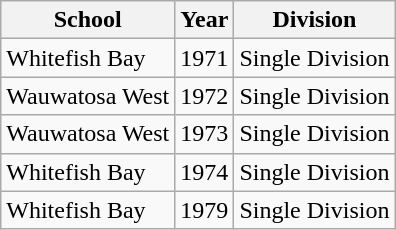<table class="wikitable">
<tr>
<th>School</th>
<th>Year</th>
<th>Division</th>
</tr>
<tr>
<td>Whitefish Bay</td>
<td>1971</td>
<td>Single Division</td>
</tr>
<tr>
<td>Wauwatosa West</td>
<td>1972</td>
<td>Single Division</td>
</tr>
<tr>
<td>Wauwatosa West</td>
<td>1973</td>
<td>Single Division</td>
</tr>
<tr>
<td>Whitefish Bay</td>
<td>1974</td>
<td>Single Division</td>
</tr>
<tr>
<td>Whitefish Bay</td>
<td>1979</td>
<td>Single Division</td>
</tr>
</table>
